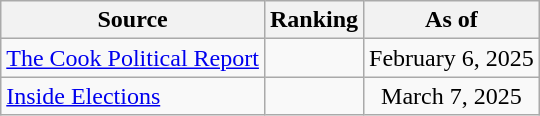<table class="wikitable" style="text-align:center">
<tr>
<th>Source</th>
<th>Ranking</th>
<th>As of</th>
</tr>
<tr>
<td align=left><a href='#'>The Cook Political Report</a></td>
<td></td>
<td>February 6, 2025</td>
</tr>
<tr>
<td align=left><a href='#'>Inside Elections</a></td>
<td></td>
<td>March 7, 2025</td>
</tr>
</table>
